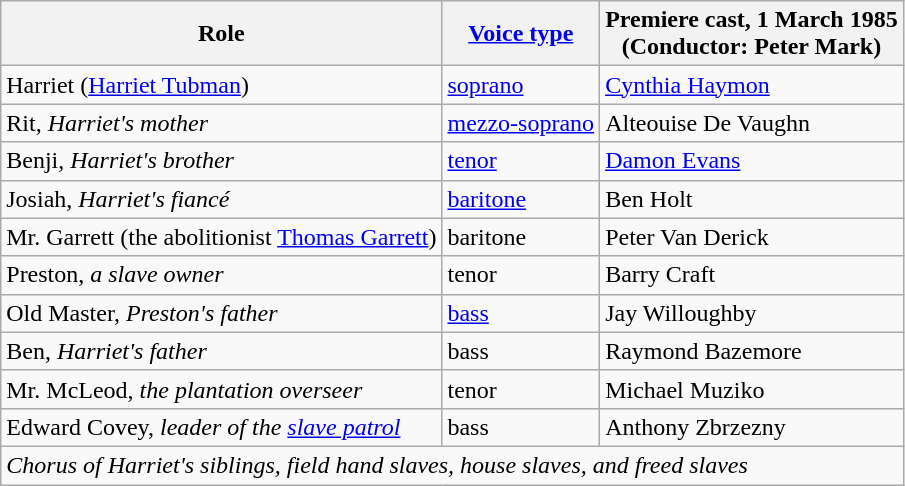<table class="wikitable">
<tr>
<th>Role</th>
<th><a href='#'>Voice type</a></th>
<th>Premiere cast, 1 March 1985<br>(Conductor: Peter Mark)</th>
</tr>
<tr>
<td>Harriet (<a href='#'>Harriet Tubman</a>)</td>
<td><a href='#'>soprano</a></td>
<td><a href='#'>Cynthia Haymon</a></td>
</tr>
<tr>
<td>Rit, <em>Harriet's mother</em></td>
<td><a href='#'>mezzo-soprano</a></td>
<td>Alteouise De Vaughn</td>
</tr>
<tr>
<td>Benji, <em>Harriet's brother</em></td>
<td><a href='#'>tenor</a></td>
<td><a href='#'>Damon Evans</a></td>
</tr>
<tr>
<td>Josiah, <em>Harriet's fiancé</em></td>
<td><a href='#'>baritone</a></td>
<td>Ben Holt</td>
</tr>
<tr>
<td>Mr. Garrett (the abolitionist <a href='#'>Thomas Garrett</a>)</td>
<td>baritone</td>
<td>Peter Van Derick</td>
</tr>
<tr>
<td>Preston, <em>a slave owner</em></td>
<td>tenor</td>
<td>Barry Craft</td>
</tr>
<tr>
<td>Old Master, <em>Preston's father</em></td>
<td><a href='#'>bass</a></td>
<td>Jay Willoughby</td>
</tr>
<tr>
<td>Ben, <em>Harriet's father</em></td>
<td>bass</td>
<td>Raymond Bazemore</td>
</tr>
<tr>
<td>Mr. McLeod, <em>the plantation overseer</em></td>
<td>tenor</td>
<td>Michael Muziko</td>
</tr>
<tr>
<td>Edward Covey, <em>leader of the <a href='#'>slave patrol</a></em></td>
<td>bass</td>
<td>Anthony Zbrzezny</td>
</tr>
<tr>
<td colspan="3"><em>Chorus of Harriet's siblings, field hand slaves, house slaves, and freed slaves</em></td>
</tr>
</table>
